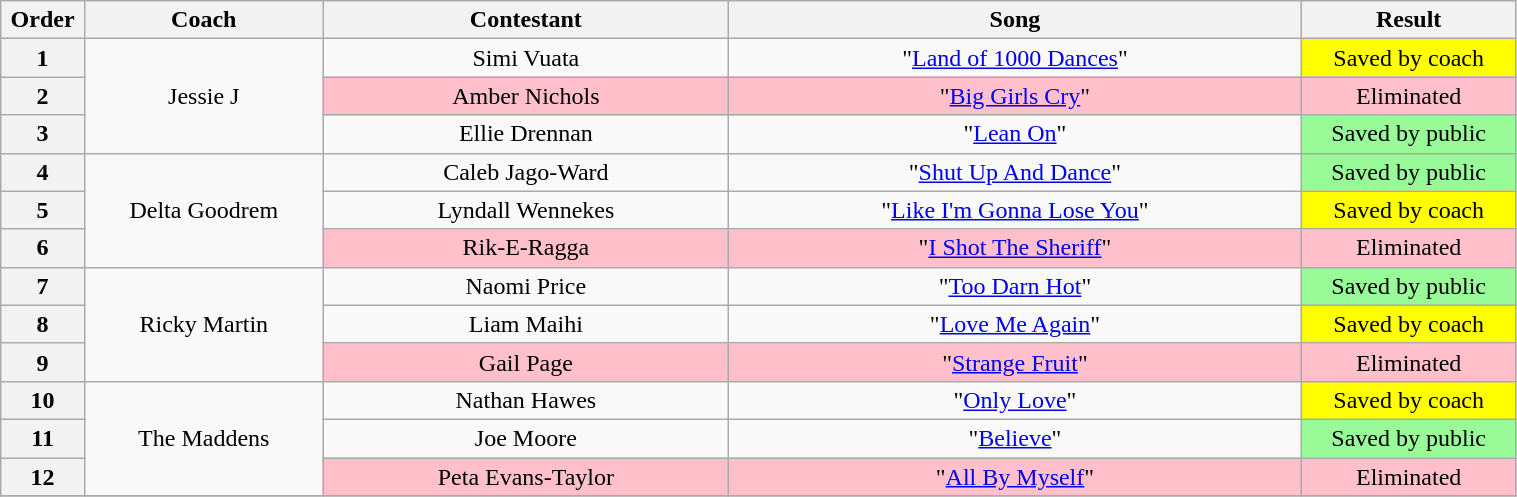<table class="wikitable" style="text-align:center; width:80%;">
<tr>
<th width="1%">Order</th>
<th width="10%">Coach</th>
<th width="17%">Contestant</th>
<th width="24%">Song</th>
<th width="9%">Result</th>
</tr>
<tr>
<th scope="row">1</th>
<td rowspan="3">Jessie J</td>
<td>Simi Vuata</td>
<td>"<a href='#'>Land of 1000 Dances</a>"</td>
<td bgcolor="yellow">Saved by coach</td>
</tr>
<tr>
<th scope="row">2</th>
<td bgcolor="pink">Amber Nichols</td>
<td bgcolor="pink">"<a href='#'>Big Girls Cry</a>"</td>
<td bgcolor="pink">Eliminated</td>
</tr>
<tr>
<th scope="row">3</th>
<td>Ellie Drennan</td>
<td>"<a href='#'>Lean On</a>"</td>
<td bgcolor="palegreen">Saved by public</td>
</tr>
<tr>
<th scope="row">4</th>
<td rowspan="3">Delta Goodrem</td>
<td>Caleb Jago-Ward</td>
<td>"<a href='#'>Shut Up And Dance</a>"</td>
<td bgcolor="palegreen">Saved by public</td>
</tr>
<tr>
<th scope="row">5</th>
<td>Lyndall Wennekes</td>
<td>"<a href='#'>Like I'm Gonna Lose You</a>"</td>
<td bgcolor="yellow">Saved by coach</td>
</tr>
<tr>
<th scope="row">6</th>
<td bgcolor="pink">Rik-E-Ragga</td>
<td bgcolor="pink">"<a href='#'>I Shot The Sheriff</a>"</td>
<td bgcolor="pink">Eliminated</td>
</tr>
<tr>
<th scope="row">7</th>
<td rowspan="3">Ricky Martin</td>
<td>Naomi Price</td>
<td>"<a href='#'>Too Darn Hot</a>"</td>
<td bgcolor="palegreen">Saved by public</td>
</tr>
<tr>
<th scope="row">8</th>
<td>Liam Maihi</td>
<td>"<a href='#'>Love Me Again</a>"</td>
<td bgcolor="yellow">Saved by coach</td>
</tr>
<tr>
<th scope="row">9</th>
<td bgcolor="pink">Gail Page</td>
<td bgcolor="pink">"<a href='#'>Strange Fruit</a>"</td>
<td bgcolor="pink">Eliminated</td>
</tr>
<tr>
<th scope="row">10</th>
<td rowspan="3">The Maddens</td>
<td>Nathan Hawes</td>
<td>"<a href='#'>Only Love</a>"</td>
<td bgcolor="yellow">Saved by coach</td>
</tr>
<tr>
<th scope="row">11</th>
<td>Joe Moore</td>
<td>"<a href='#'>Believe</a>"</td>
<td bgcolor="palegreen">Saved by public</td>
</tr>
<tr>
<th scope="row">12</th>
<td bgcolor="pink">Peta Evans-Taylor</td>
<td bgcolor="pink">"<a href='#'>All By Myself</a>"</td>
<td bgcolor="pink">Eliminated</td>
</tr>
<tr>
</tr>
</table>
